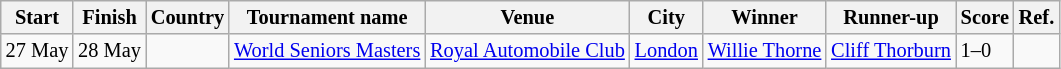<table class="wikitable sortable" style="font-size: 85%">
<tr>
<th>Start</th>
<th>Finish</th>
<th>Country</th>
<th>Tournament name</th>
<th>Venue</th>
<th>City</th>
<th>Winner</th>
<th>Runner-up</th>
<th>Score</th>
<th>Ref.</th>
</tr>
<tr>
<td>27 May</td>
<td>28 May</td>
<td></td>
<td><a href='#'>World Seniors Masters</a></td>
<td><a href='#'>Royal Automobile Club</a></td>
<td><a href='#'>London</a></td>
<td> <a href='#'>Willie Thorne</a></td>
<td> <a href='#'>Cliff Thorburn</a></td>
<td>1–0</td>
<td></td>
</tr>
</table>
